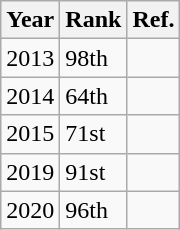<table class="wikitable sortable">
<tr>
<th>Year</th>
<th>Rank</th>
<th>Ref.</th>
</tr>
<tr>
<td>2013</td>
<td>98th</td>
<td></td>
</tr>
<tr>
<td>2014</td>
<td>64th</td>
<td></td>
</tr>
<tr>
<td>2015</td>
<td>71st</td>
<td></td>
</tr>
<tr>
<td>2019</td>
<td>91st</td>
<td></td>
</tr>
<tr>
<td>2020</td>
<td>96th</td>
<td></td>
</tr>
</table>
